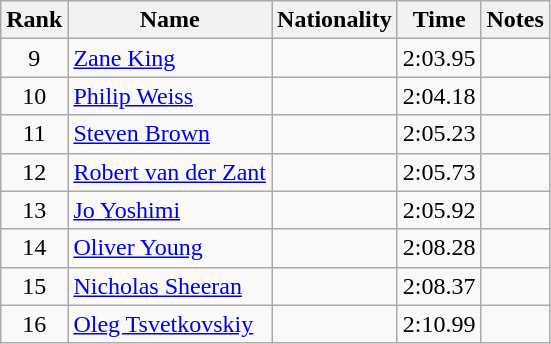<table class="wikitable sortable" style="text-align:center">
<tr>
<th>Rank</th>
<th>Name</th>
<th>Nationality</th>
<th>Time</th>
<th>Notes</th>
</tr>
<tr>
<td>9</td>
<td align=left><a href='#'>Zane King</a></td>
<td align=left></td>
<td>2:03.95</td>
<td></td>
</tr>
<tr>
<td>10</td>
<td align=left><a href='#'>Philip Weiss</a></td>
<td align=left></td>
<td>2:04.18</td>
<td></td>
</tr>
<tr>
<td>11</td>
<td align=left><a href='#'>Steven Brown</a></td>
<td align=left></td>
<td>2:05.23</td>
<td></td>
</tr>
<tr>
<td>12</td>
<td align=left><a href='#'>Robert van der Zant</a></td>
<td align=left></td>
<td>2:05.73</td>
<td></td>
</tr>
<tr>
<td>13</td>
<td align=left><a href='#'>Jo Yoshimi</a></td>
<td align=left></td>
<td>2:05.92</td>
<td></td>
</tr>
<tr>
<td>14</td>
<td align=left><a href='#'>Oliver Young</a></td>
<td align=left></td>
<td>2:08.28</td>
<td></td>
</tr>
<tr>
<td>15</td>
<td align=left><a href='#'>Nicholas Sheeran</a></td>
<td align=left></td>
<td>2:08.37</td>
<td></td>
</tr>
<tr>
<td>16</td>
<td align=left><a href='#'>Oleg Tsvetkovskiy</a></td>
<td align=left></td>
<td>2:10.99</td>
<td></td>
</tr>
</table>
